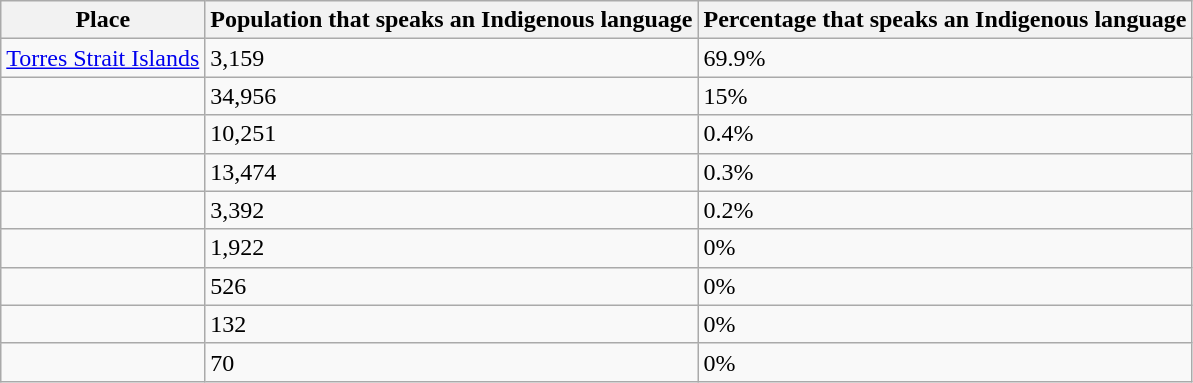<table class="wikitable sortable">
<tr>
<th>Place</th>
<th>Population that speaks an Indigenous language</th>
<th>Percentage that speaks an Indigenous language</th>
</tr>
<tr>
<td><a href='#'>Torres Strait Islands</a></td>
<td>3,159</td>
<td>69.9%</td>
</tr>
<tr>
<td></td>
<td>34,956</td>
<td>15%</td>
</tr>
<tr>
<td></td>
<td>10,251</td>
<td>0.4%</td>
</tr>
<tr>
<td></td>
<td>13,474</td>
<td>0.3%</td>
</tr>
<tr>
<td></td>
<td>3,392</td>
<td>0.2%</td>
</tr>
<tr>
<td></td>
<td>1,922</td>
<td>0%</td>
</tr>
<tr>
<td></td>
<td>526</td>
<td>0%</td>
</tr>
<tr>
<td></td>
<td>132</td>
<td>0%</td>
</tr>
<tr>
<td></td>
<td>70</td>
<td>0%</td>
</tr>
</table>
